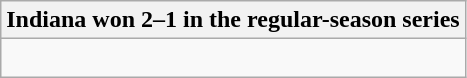<table class="wikitable collapsible collapsed">
<tr>
<th>Indiana won 2–1 in the regular-season series</th>
</tr>
<tr>
<td><br>

</td>
</tr>
</table>
